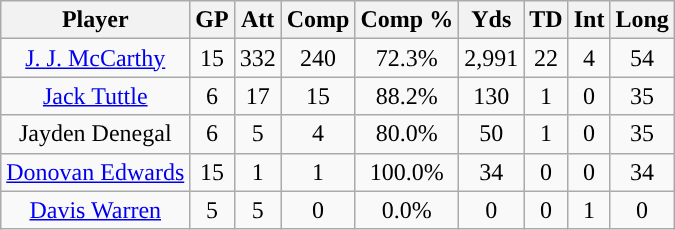<table class="wikitable sortable sortable" style="text-align: center">
<tr align=center>
<th>Player</th>
<th>GP</th>
<th>Att</th>
<th>Comp</th>
<th>Comp %</th>
<th>Yds</th>
<th>TD</th>
<th>Int</th>
<th>Long</th>
</tr>
<tr>
<td><a href='#'>J. J. McCarthy</a></td>
<td>15</td>
<td>332</td>
<td>240</td>
<td>72.3%</td>
<td>2,991</td>
<td>22</td>
<td>4</td>
<td>54</td>
</tr>
<tr>
<td><a href='#'>Jack Tuttle</a></td>
<td>6</td>
<td>17</td>
<td>15</td>
<td>88.2%</td>
<td>130</td>
<td>1</td>
<td>0</td>
<td>35</td>
</tr>
<tr>
<td>Jayden Denegal</td>
<td>6</td>
<td>5</td>
<td>4</td>
<td>80.0%</td>
<td>50</td>
<td>1</td>
<td>0</td>
<td>35</td>
</tr>
<tr>
<td><a href='#'>Donovan Edwards</a></td>
<td>15</td>
<td>1</td>
<td>1</td>
<td>100.0%</td>
<td>34</td>
<td>0</td>
<td>0</td>
<td>34</td>
</tr>
<tr>
<td><a href='#'>Davis Warren</a></td>
<td>5</td>
<td>5</td>
<td>0</td>
<td>0.0%</td>
<td>0</td>
<td>0</td>
<td>1</td>
<td>0</td>
</tr>
</table>
